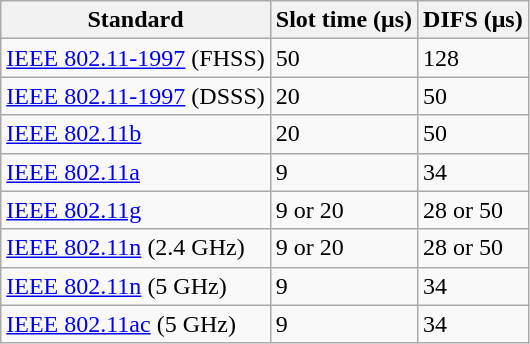<table class="wikitable">
<tr>
<th>Standard</th>
<th>Slot time (μs)</th>
<th>DIFS (μs)</th>
</tr>
<tr>
<td><a href='#'>IEEE 802.11-1997</a> (FHSS)</td>
<td>50</td>
<td>128</td>
</tr>
<tr>
<td><a href='#'>IEEE 802.11-1997</a> (DSSS)</td>
<td>20</td>
<td>50</td>
</tr>
<tr>
<td><a href='#'>IEEE 802.11b</a></td>
<td>20</td>
<td>50</td>
</tr>
<tr>
<td><a href='#'>IEEE 802.11a</a></td>
<td>9</td>
<td>34</td>
</tr>
<tr>
<td><a href='#'>IEEE 802.11g</a></td>
<td>9 or 20</td>
<td>28 or 50</td>
</tr>
<tr>
<td><a href='#'>IEEE 802.11n</a> (2.4 GHz)</td>
<td>9 or 20</td>
<td>28 or 50</td>
</tr>
<tr>
<td><a href='#'>IEEE 802.11n</a> (5 GHz)</td>
<td>9</td>
<td>34</td>
</tr>
<tr>
<td><a href='#'>IEEE 802.11ac</a> (5 GHz)</td>
<td>9</td>
<td>34</td>
</tr>
</table>
